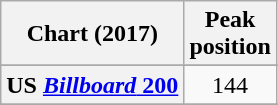<table class="wikitable sortable plainrowheaders" style="text-align:center">
<tr>
<th scope="col">Chart (2017)</th>
<th scope="col">Peak<br>position</th>
</tr>
<tr>
</tr>
<tr>
</tr>
<tr>
</tr>
<tr>
</tr>
<tr>
</tr>
<tr>
</tr>
<tr>
<th scope="row">US <a href='#'><em>Billboard</em> 200</a></th>
<td>144</td>
</tr>
<tr>
</tr>
<tr>
</tr>
<tr>
</tr>
</table>
